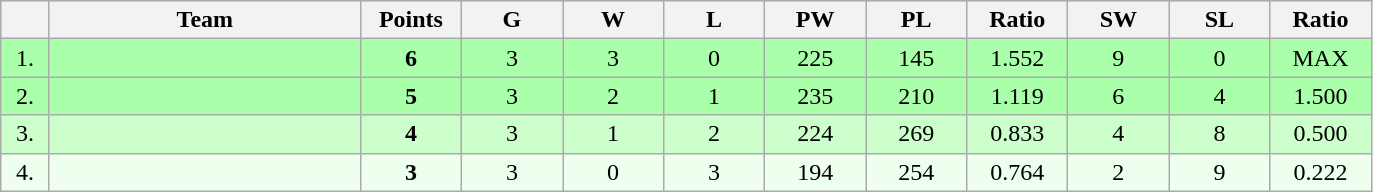<table class=wikitable style="text-align:center">
<tr bgcolor="#DCDCDC">
<th width="25"></th>
<th width="200">Team</th>
<th width="60">Points</th>
<th width="60">G</th>
<th width="60">W</th>
<th width="60">L</th>
<th width="60">PW</th>
<th width="60">PL</th>
<th width="60">Ratio</th>
<th width="60">SW</th>
<th width="60">SL</th>
<th width="60">Ratio</th>
</tr>
<tr bgcolor=#AAFFAA>
<td>1.</td>
<td align=left></td>
<td><strong>6</strong></td>
<td>3</td>
<td>3</td>
<td>0</td>
<td>225</td>
<td>145</td>
<td>1.552</td>
<td>9</td>
<td>0</td>
<td>MAX</td>
</tr>
<tr bgcolor=#AAFFAA>
<td>2.</td>
<td align=left></td>
<td><strong>5</strong></td>
<td>3</td>
<td>2</td>
<td>1</td>
<td>235</td>
<td>210</td>
<td>1.119</td>
<td>6</td>
<td>4</td>
<td>1.500</td>
</tr>
<tr bgcolor=#CCFFCC>
<td>3.</td>
<td align=left></td>
<td><strong>4</strong></td>
<td>3</td>
<td>1</td>
<td>2</td>
<td>224</td>
<td>269</td>
<td>0.833</td>
<td>4</td>
<td>8</td>
<td>0.500</td>
</tr>
<tr bgcolor=#EEFFEE>
<td>4.</td>
<td align=left></td>
<td><strong>3</strong></td>
<td>3</td>
<td>0</td>
<td>3</td>
<td>194</td>
<td>254</td>
<td>0.764</td>
<td>2</td>
<td>9</td>
<td>0.222</td>
</tr>
</table>
